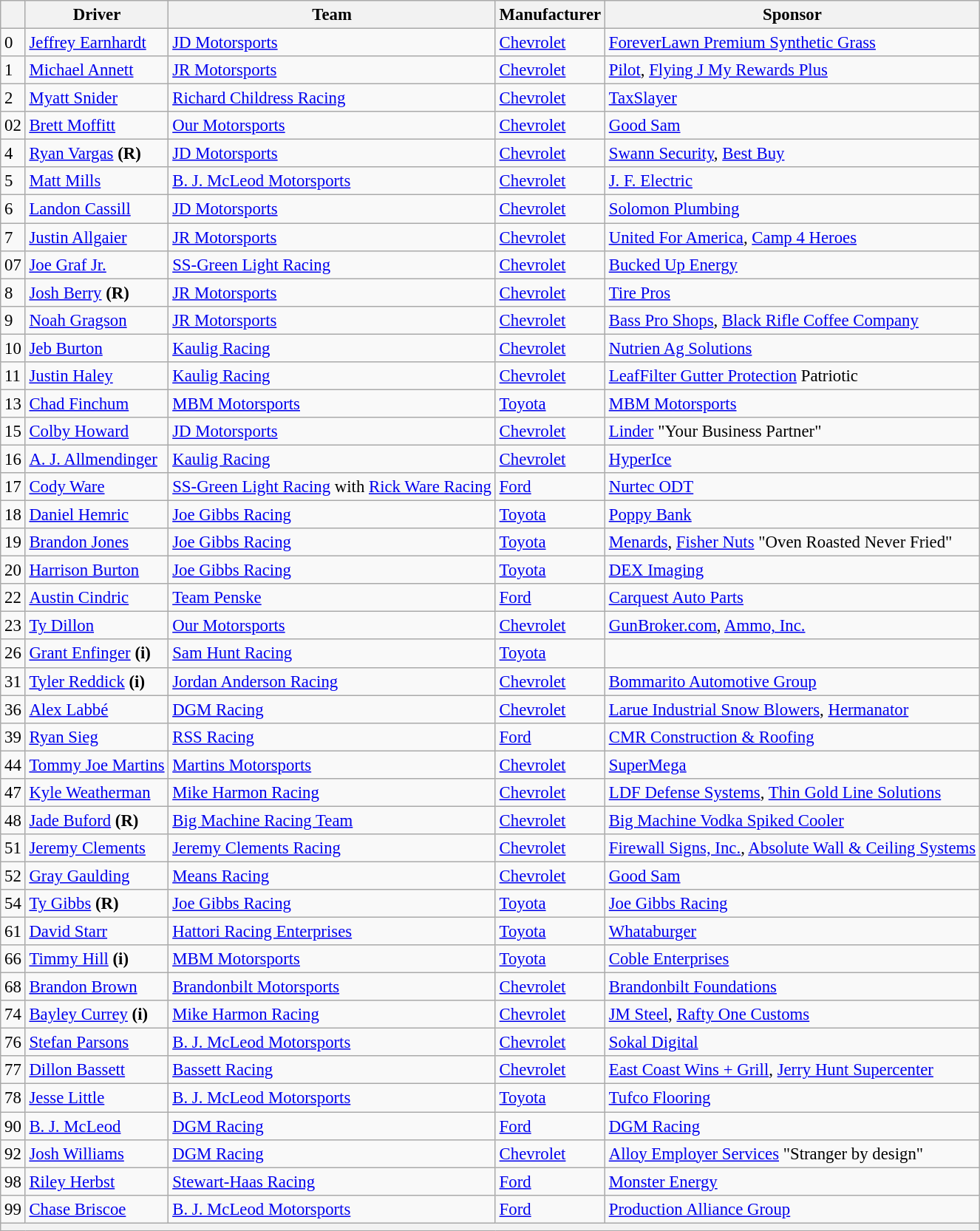<table class="wikitable" style="font-size:95%">
<tr>
<th></th>
<th>Driver</th>
<th>Team</th>
<th>Manufacturer</th>
<th>Sponsor</th>
</tr>
<tr>
<td>0</td>
<td><a href='#'>Jeffrey Earnhardt</a></td>
<td><a href='#'>JD Motorsports</a></td>
<td><a href='#'>Chevrolet</a></td>
<td><a href='#'>ForeverLawn Premium Synthetic Grass</a></td>
</tr>
<tr>
<td>1</td>
<td><a href='#'>Michael Annett</a></td>
<td><a href='#'>JR Motorsports</a></td>
<td><a href='#'>Chevrolet</a></td>
<td><a href='#'>Pilot</a>, <a href='#'>Flying J My Rewards Plus</a></td>
</tr>
<tr>
<td>2</td>
<td><a href='#'>Myatt Snider</a></td>
<td><a href='#'>Richard Childress Racing</a></td>
<td><a href='#'>Chevrolet</a></td>
<td><a href='#'>TaxSlayer</a></td>
</tr>
<tr>
<td>02</td>
<td><a href='#'>Brett Moffitt</a></td>
<td><a href='#'>Our Motorsports</a></td>
<td><a href='#'>Chevrolet</a></td>
<td><a href='#'>Good Sam</a></td>
</tr>
<tr>
<td>4</td>
<td><a href='#'>Ryan Vargas</a> <strong>(R)</strong></td>
<td><a href='#'>JD Motorsports</a></td>
<td><a href='#'>Chevrolet</a></td>
<td><a href='#'>Swann Security</a>, <a href='#'>Best Buy</a></td>
</tr>
<tr>
<td>5</td>
<td><a href='#'>Matt Mills</a></td>
<td><a href='#'>B. J. McLeod Motorsports</a></td>
<td><a href='#'>Chevrolet</a></td>
<td><a href='#'>J. F. Electric</a></td>
</tr>
<tr>
<td>6</td>
<td><a href='#'>Landon Cassill</a></td>
<td><a href='#'>JD Motorsports</a></td>
<td><a href='#'>Chevrolet</a></td>
<td><a href='#'>Solomon Plumbing</a></td>
</tr>
<tr>
<td>7</td>
<td><a href='#'>Justin Allgaier</a></td>
<td><a href='#'>JR Motorsports</a></td>
<td><a href='#'>Chevrolet</a></td>
<td><a href='#'>United For America</a>, <a href='#'>Camp 4 Heroes</a></td>
</tr>
<tr>
<td>07</td>
<td><a href='#'>Joe Graf Jr.</a></td>
<td><a href='#'>SS-Green Light Racing</a></td>
<td><a href='#'>Chevrolet</a></td>
<td><a href='#'>Bucked Up Energy</a></td>
</tr>
<tr>
<td>8</td>
<td><a href='#'>Josh Berry</a> <strong>(R)</strong></td>
<td><a href='#'>JR Motorsports</a></td>
<td><a href='#'>Chevrolet</a></td>
<td><a href='#'>Tire Pros</a></td>
</tr>
<tr>
<td>9</td>
<td><a href='#'>Noah Gragson</a></td>
<td><a href='#'>JR Motorsports</a></td>
<td><a href='#'>Chevrolet</a></td>
<td><a href='#'>Bass Pro Shops</a>, <a href='#'>Black Rifle Coffee Company</a></td>
</tr>
<tr>
<td>10</td>
<td><a href='#'>Jeb Burton</a></td>
<td><a href='#'>Kaulig Racing</a></td>
<td><a href='#'>Chevrolet</a></td>
<td><a href='#'>Nutrien Ag Solutions</a></td>
</tr>
<tr>
<td>11</td>
<td><a href='#'>Justin Haley</a></td>
<td><a href='#'>Kaulig Racing</a></td>
<td><a href='#'>Chevrolet</a></td>
<td><a href='#'>LeafFilter Gutter Protection</a> Patriotic</td>
</tr>
<tr>
<td>13</td>
<td><a href='#'>Chad Finchum</a></td>
<td><a href='#'>MBM Motorsports</a></td>
<td><a href='#'>Toyota</a></td>
<td><a href='#'>MBM Motorsports</a></td>
</tr>
<tr>
<td>15</td>
<td><a href='#'>Colby Howard</a></td>
<td><a href='#'>JD Motorsports</a></td>
<td><a href='#'>Chevrolet</a></td>
<td><a href='#'>Linder</a> "Your Business Partner"</td>
</tr>
<tr>
<td>16</td>
<td><a href='#'>A. J. Allmendinger</a></td>
<td><a href='#'>Kaulig Racing</a></td>
<td><a href='#'>Chevrolet</a></td>
<td><a href='#'>HyperIce</a></td>
</tr>
<tr>
<td>17</td>
<td><a href='#'>Cody Ware</a></td>
<td><a href='#'>SS-Green Light Racing</a> with <a href='#'>Rick Ware Racing</a></td>
<td><a href='#'>Ford</a></td>
<td><a href='#'>Nurtec ODT</a></td>
</tr>
<tr>
<td>18</td>
<td><a href='#'>Daniel Hemric</a></td>
<td><a href='#'>Joe Gibbs Racing</a></td>
<td><a href='#'>Toyota</a></td>
<td><a href='#'>Poppy Bank</a></td>
</tr>
<tr>
<td>19</td>
<td><a href='#'>Brandon Jones</a></td>
<td><a href='#'>Joe Gibbs Racing</a></td>
<td><a href='#'>Toyota</a></td>
<td><a href='#'>Menards</a>, <a href='#'>Fisher Nuts</a> "Oven Roasted Never Fried"</td>
</tr>
<tr>
<td>20</td>
<td><a href='#'>Harrison Burton</a></td>
<td><a href='#'>Joe Gibbs Racing</a></td>
<td><a href='#'>Toyota</a></td>
<td><a href='#'>DEX Imaging</a></td>
</tr>
<tr>
<td>22</td>
<td><a href='#'>Austin Cindric</a></td>
<td><a href='#'>Team Penske</a></td>
<td><a href='#'>Ford</a></td>
<td><a href='#'>Carquest Auto Parts</a></td>
</tr>
<tr>
<td>23</td>
<td><a href='#'>Ty Dillon</a></td>
<td><a href='#'>Our Motorsports</a></td>
<td><a href='#'>Chevrolet</a></td>
<td><a href='#'>GunBroker.com</a>, <a href='#'>Ammo, Inc.</a></td>
</tr>
<tr>
<td>26</td>
<td><a href='#'>Grant Enfinger</a> <strong>(i)</strong></td>
<td><a href='#'>Sam Hunt Racing</a></td>
<td><a href='#'>Toyota</a></td>
<td></td>
</tr>
<tr>
<td>31</td>
<td><a href='#'>Tyler Reddick</a> <strong>(i)</strong></td>
<td><a href='#'>Jordan Anderson Racing</a></td>
<td><a href='#'>Chevrolet</a></td>
<td><a href='#'>Bommarito Automotive Group</a></td>
</tr>
<tr>
<td>36</td>
<td><a href='#'>Alex Labbé</a></td>
<td><a href='#'>DGM Racing</a></td>
<td><a href='#'>Chevrolet</a></td>
<td><a href='#'>Larue Industrial Snow Blowers</a>, <a href='#'>Hermanator</a></td>
</tr>
<tr>
<td>39</td>
<td><a href='#'>Ryan Sieg</a></td>
<td><a href='#'>RSS Racing</a></td>
<td><a href='#'>Ford</a></td>
<td><a href='#'>CMR Construction & Roofing</a></td>
</tr>
<tr>
<td>44</td>
<td><a href='#'>Tommy Joe Martins</a></td>
<td><a href='#'>Martins Motorsports</a></td>
<td><a href='#'>Chevrolet</a></td>
<td><a href='#'>SuperMega</a></td>
</tr>
<tr>
<td>47</td>
<td><a href='#'>Kyle Weatherman</a></td>
<td><a href='#'>Mike Harmon Racing</a></td>
<td><a href='#'>Chevrolet</a></td>
<td><a href='#'>LDF Defense Systems</a>, <a href='#'>Thin Gold Line Solutions</a></td>
</tr>
<tr>
<td>48</td>
<td><a href='#'>Jade Buford</a> <strong>(R)</strong></td>
<td><a href='#'>Big Machine Racing Team</a></td>
<td><a href='#'>Chevrolet</a></td>
<td><a href='#'>Big Machine Vodka Spiked Cooler</a></td>
</tr>
<tr>
<td>51</td>
<td><a href='#'>Jeremy Clements</a></td>
<td><a href='#'>Jeremy Clements Racing</a></td>
<td><a href='#'>Chevrolet</a></td>
<td><a href='#'>Firewall Signs, Inc.</a>, <a href='#'>Absolute Wall & Ceiling Systems</a></td>
</tr>
<tr>
<td>52</td>
<td><a href='#'>Gray Gaulding</a></td>
<td><a href='#'>Means Racing</a></td>
<td><a href='#'>Chevrolet</a></td>
<td><a href='#'>Good Sam</a></td>
</tr>
<tr>
<td>54</td>
<td><a href='#'>Ty Gibbs</a> <strong>(R)</strong></td>
<td><a href='#'>Joe Gibbs Racing</a></td>
<td><a href='#'>Toyota</a></td>
<td><a href='#'>Joe Gibbs Racing</a></td>
</tr>
<tr>
<td>61</td>
<td><a href='#'>David Starr</a></td>
<td><a href='#'>Hattori Racing Enterprises</a></td>
<td><a href='#'>Toyota</a></td>
<td><a href='#'>Whataburger</a></td>
</tr>
<tr>
<td>66</td>
<td><a href='#'>Timmy Hill</a> <strong>(i)</strong></td>
<td><a href='#'>MBM Motorsports</a></td>
<td><a href='#'>Toyota</a></td>
<td><a href='#'>Coble Enterprises</a></td>
</tr>
<tr>
<td>68</td>
<td><a href='#'>Brandon Brown</a></td>
<td><a href='#'>Brandonbilt Motorsports</a></td>
<td><a href='#'>Chevrolet</a></td>
<td><a href='#'>Brandonbilt Foundations</a></td>
</tr>
<tr>
<td>74</td>
<td><a href='#'>Bayley Currey</a> <strong>(i)</strong></td>
<td><a href='#'>Mike Harmon Racing</a></td>
<td><a href='#'>Chevrolet</a></td>
<td><a href='#'>JM Steel</a>, <a href='#'>Rafty One Customs</a></td>
</tr>
<tr>
<td>76</td>
<td><a href='#'>Stefan Parsons</a></td>
<td><a href='#'>B. J. McLeod Motorsports</a></td>
<td><a href='#'>Chevrolet</a></td>
<td><a href='#'>Sokal Digital</a></td>
</tr>
<tr>
<td>77</td>
<td><a href='#'>Dillon Bassett</a></td>
<td><a href='#'>Bassett Racing</a></td>
<td><a href='#'>Chevrolet</a></td>
<td><a href='#'>East Coast Wins + Grill</a>, <a href='#'>Jerry Hunt Supercenter</a></td>
</tr>
<tr>
<td>78</td>
<td><a href='#'>Jesse Little</a></td>
<td><a href='#'>B. J. McLeod Motorsports</a></td>
<td><a href='#'>Toyota</a></td>
<td><a href='#'>Tufco Flooring</a></td>
</tr>
<tr>
<td>90</td>
<td><a href='#'>B. J. McLeod</a></td>
<td><a href='#'>DGM Racing</a></td>
<td><a href='#'>Ford</a></td>
<td><a href='#'>DGM Racing</a></td>
</tr>
<tr>
<td>92</td>
<td><a href='#'>Josh Williams</a></td>
<td><a href='#'>DGM Racing</a></td>
<td><a href='#'>Chevrolet</a></td>
<td><a href='#'>Alloy Employer Services</a> "Stranger by design"</td>
</tr>
<tr>
<td>98</td>
<td><a href='#'>Riley Herbst</a></td>
<td><a href='#'>Stewart-Haas Racing</a></td>
<td><a href='#'>Ford</a></td>
<td><a href='#'>Monster Energy</a></td>
</tr>
<tr>
<td>99</td>
<td><a href='#'>Chase Briscoe</a></td>
<td><a href='#'>B. J. McLeod Motorsports</a></td>
<td><a href='#'>Ford</a></td>
<td><a href='#'>Production Alliance Group</a></td>
</tr>
<tr>
<th colspan="7"></th>
</tr>
</table>
